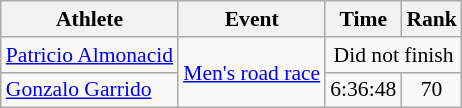<table class=wikitable style="font-size:90%">
<tr>
<th>Athlete</th>
<th>Event</th>
<th>Time</th>
<th>Rank</th>
</tr>
<tr align=center>
<td align=left><a href='#'>Patricio Almonacid</a></td>
<td align=left rowspan=2><a href='#'>Men's road race</a></td>
<td colspan=2>Did not finish</td>
</tr>
<tr align=center>
<td align=left><a href='#'>Gonzalo Garrido</a></td>
<td>6:36:48</td>
<td>70</td>
</tr>
</table>
